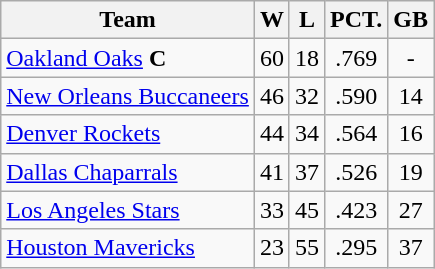<table class="wikitable" style="text-align: center;">
<tr>
<th>Team</th>
<th>W</th>
<th>L</th>
<th>PCT.</th>
<th>GB</th>
</tr>
<tr>
<td align="left"><a href='#'>Oakland Oaks</a> <strong>C</strong></td>
<td>60</td>
<td>18</td>
<td>.769</td>
<td>-</td>
</tr>
<tr>
<td align="left"><a href='#'>New Orleans Buccaneers</a></td>
<td>46</td>
<td>32</td>
<td>.590</td>
<td>14</td>
</tr>
<tr>
<td align="left"><a href='#'>Denver Rockets</a></td>
<td>44</td>
<td>34</td>
<td>.564</td>
<td>16</td>
</tr>
<tr>
<td align="left"><a href='#'>Dallas Chaparrals</a></td>
<td>41</td>
<td>37</td>
<td>.526</td>
<td>19</td>
</tr>
<tr>
<td align="left"><a href='#'>Los Angeles Stars</a></td>
<td>33</td>
<td>45</td>
<td>.423</td>
<td>27</td>
</tr>
<tr>
<td align="left"><a href='#'>Houston Mavericks</a></td>
<td>23</td>
<td>55</td>
<td>.295</td>
<td>37</td>
</tr>
</table>
